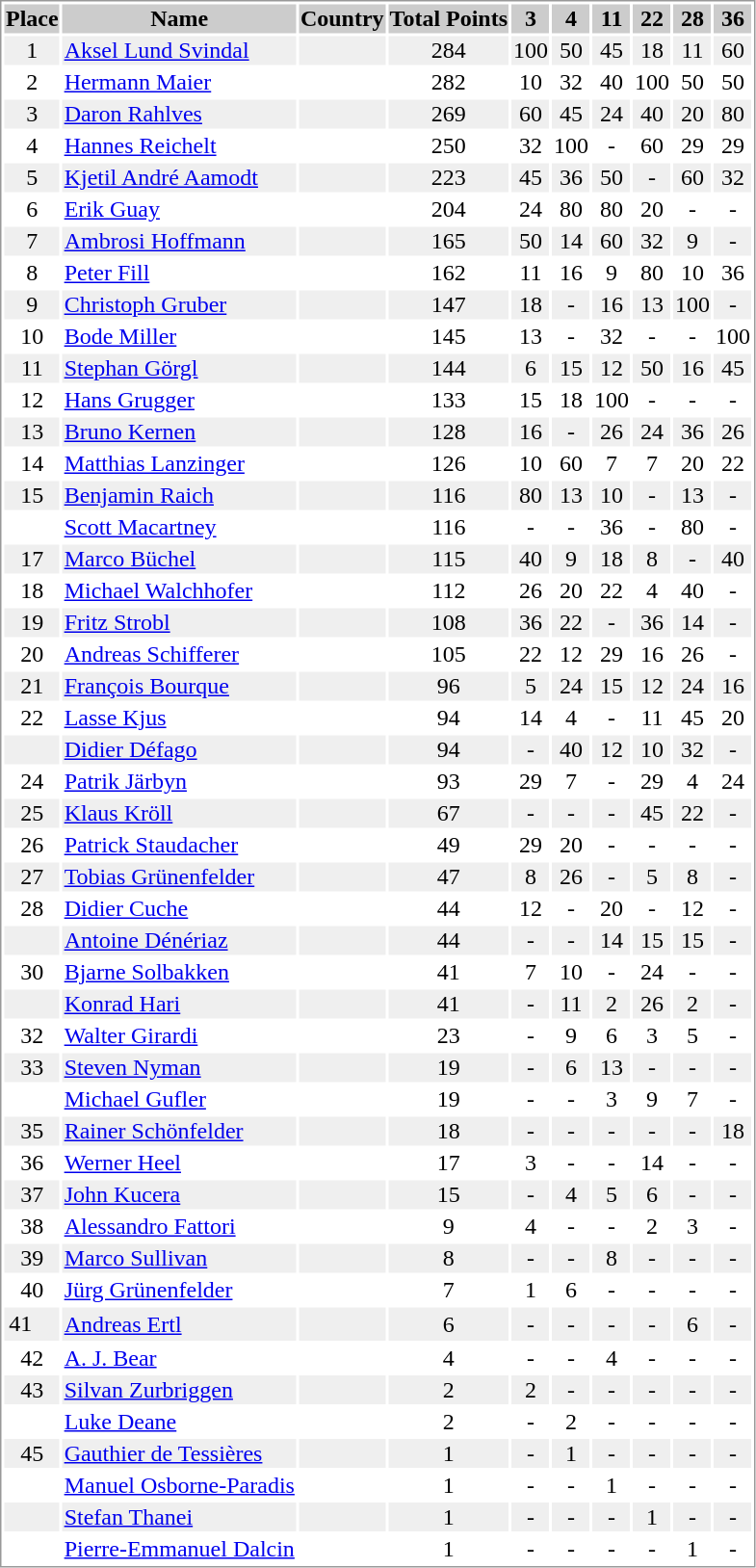<table border="0" style="border: 1px solid #999; background-color:#FFFFFF; text-align:center">
<tr align="center" bgcolor="#CCCCCC">
<th>Place</th>
<th>Name</th>
<th>Country</th>
<th>Total Points</th>
<th>3</th>
<th>4</th>
<th>11</th>
<th>22</th>
<th>28</th>
<th>36</th>
</tr>
<tr bgcolor="#EFEFEF">
<td>1</td>
<td align="left"><a href='#'>Aksel Lund Svindal</a></td>
<td align="left"></td>
<td>284</td>
<td>100</td>
<td>50</td>
<td>45</td>
<td>18</td>
<td>11</td>
<td>60</td>
</tr>
<tr>
<td>2</td>
<td align="left"><a href='#'>Hermann Maier</a></td>
<td align="left"></td>
<td>282</td>
<td>10</td>
<td>32</td>
<td>40</td>
<td>100</td>
<td>50</td>
<td>50</td>
</tr>
<tr bgcolor="#EFEFEF">
<td>3</td>
<td align="left"><a href='#'>Daron Rahlves</a></td>
<td align="left"></td>
<td>269</td>
<td>60</td>
<td>45</td>
<td>24</td>
<td>40</td>
<td>20</td>
<td>80</td>
</tr>
<tr>
<td>4</td>
<td align="left"><a href='#'>Hannes Reichelt</a></td>
<td align="left"></td>
<td>250</td>
<td>32</td>
<td>100</td>
<td>-</td>
<td>60</td>
<td>29</td>
<td>29</td>
</tr>
<tr bgcolor="#EFEFEF">
<td>5</td>
<td align="left"><a href='#'>Kjetil André Aamodt</a></td>
<td align="left"></td>
<td>223</td>
<td>45</td>
<td>36</td>
<td>50</td>
<td>-</td>
<td>60</td>
<td>32</td>
</tr>
<tr>
<td>6</td>
<td align="left"><a href='#'>Erik Guay</a></td>
<td align="left"></td>
<td>204</td>
<td>24</td>
<td>80</td>
<td>80</td>
<td>20</td>
<td>-</td>
<td>-</td>
</tr>
<tr bgcolor="#EFEFEF">
<td>7</td>
<td align="left"><a href='#'>Ambrosi Hoffmann</a></td>
<td align="left"></td>
<td>165</td>
<td>50</td>
<td>14</td>
<td>60</td>
<td>32</td>
<td>9</td>
<td>-</td>
</tr>
<tr>
<td>8</td>
<td align="left"><a href='#'>Peter Fill</a></td>
<td align="left"></td>
<td>162</td>
<td>11</td>
<td>16</td>
<td>9</td>
<td>80</td>
<td>10</td>
<td>36</td>
</tr>
<tr bgcolor="#EFEFEF">
<td>9</td>
<td align="left"><a href='#'>Christoph Gruber</a></td>
<td align="left"></td>
<td>147</td>
<td>18</td>
<td>-</td>
<td>16</td>
<td>13</td>
<td>100</td>
<td>-</td>
</tr>
<tr>
<td>10</td>
<td align="left"><a href='#'>Bode Miller</a></td>
<td align="left"></td>
<td>145</td>
<td>13</td>
<td>-</td>
<td>32</td>
<td>-</td>
<td>-</td>
<td>100</td>
</tr>
<tr bgcolor="#EFEFEF">
<td>11</td>
<td align="left"><a href='#'>Stephan Görgl</a></td>
<td align="left"></td>
<td>144</td>
<td>6</td>
<td>15</td>
<td>12</td>
<td>50</td>
<td>16</td>
<td>45</td>
</tr>
<tr>
<td>12</td>
<td align="left"><a href='#'>Hans Grugger</a></td>
<td align="left"></td>
<td>133</td>
<td>15</td>
<td>18</td>
<td>100</td>
<td>-</td>
<td>-</td>
<td>-</td>
</tr>
<tr bgcolor="#EFEFEF">
<td>13</td>
<td align="left"><a href='#'>Bruno Kernen</a></td>
<td align="left"></td>
<td>128</td>
<td>16</td>
<td>-</td>
<td>26</td>
<td>24</td>
<td>36</td>
<td>26</td>
</tr>
<tr>
<td>14</td>
<td align="left"><a href='#'>Matthias Lanzinger</a></td>
<td align="left"></td>
<td>126</td>
<td>10</td>
<td>60</td>
<td>7</td>
<td>7</td>
<td>20</td>
<td>22</td>
</tr>
<tr bgcolor="#EFEFEF">
<td>15</td>
<td align="left"><a href='#'>Benjamin Raich</a></td>
<td align="left"></td>
<td>116</td>
<td>80</td>
<td>13</td>
<td>10</td>
<td>-</td>
<td>13</td>
<td>-</td>
</tr>
<tr>
<td></td>
<td align="left"><a href='#'>Scott Macartney</a></td>
<td align="left"></td>
<td>116</td>
<td>-</td>
<td>-</td>
<td>36</td>
<td>-</td>
<td>80</td>
<td>-</td>
</tr>
<tr bgcolor="#EFEFEF">
<td>17</td>
<td align="left"><a href='#'>Marco Büchel</a></td>
<td align="left"></td>
<td>115</td>
<td>40</td>
<td>9</td>
<td>18</td>
<td>8</td>
<td>-</td>
<td>40</td>
</tr>
<tr>
<td>18</td>
<td align="left"><a href='#'>Michael Walchhofer</a></td>
<td align="left"></td>
<td>112</td>
<td>26</td>
<td>20</td>
<td>22</td>
<td>4</td>
<td>40</td>
<td>-</td>
</tr>
<tr bgcolor="#EFEFEF">
<td>19</td>
<td align="left"><a href='#'>Fritz Strobl</a></td>
<td align="left"></td>
<td>108</td>
<td>36</td>
<td>22</td>
<td>-</td>
<td>36</td>
<td>14</td>
<td>-</td>
</tr>
<tr>
<td>20</td>
<td align="left"><a href='#'>Andreas Schifferer</a></td>
<td align="left"></td>
<td>105</td>
<td>22</td>
<td>12</td>
<td>29</td>
<td>16</td>
<td>26</td>
<td>-</td>
</tr>
<tr bgcolor="#EFEFEF">
<td>21</td>
<td align="left"><a href='#'>François Bourque</a></td>
<td align="left"></td>
<td>96</td>
<td>5</td>
<td>24</td>
<td>15</td>
<td>12</td>
<td>24</td>
<td>16</td>
</tr>
<tr>
<td>22</td>
<td align="left"><a href='#'>Lasse Kjus</a></td>
<td align="left"></td>
<td>94</td>
<td>14</td>
<td>4</td>
<td>-</td>
<td>11</td>
<td>45</td>
<td>20</td>
</tr>
<tr bgcolor="#EFEFEF">
<td></td>
<td align="left"><a href='#'>Didier Défago</a></td>
<td align="left"></td>
<td>94</td>
<td>-</td>
<td>40</td>
<td>12</td>
<td>10</td>
<td>32</td>
<td>-</td>
</tr>
<tr>
<td>24</td>
<td align="left"><a href='#'>Patrik Järbyn</a></td>
<td align="left"></td>
<td>93</td>
<td>29</td>
<td>7</td>
<td>-</td>
<td>29</td>
<td>4</td>
<td>24</td>
</tr>
<tr bgcolor="#EFEFEF">
<td>25</td>
<td align="left"><a href='#'>Klaus Kröll</a></td>
<td align="left"></td>
<td>67</td>
<td>-</td>
<td>-</td>
<td>-</td>
<td>45</td>
<td>22</td>
<td>-</td>
</tr>
<tr>
<td>26</td>
<td align="left"><a href='#'>Patrick Staudacher</a></td>
<td align="left"></td>
<td>49</td>
<td>29</td>
<td>20</td>
<td>-</td>
<td>-</td>
<td>-</td>
<td>-</td>
</tr>
<tr bgcolor="#EFEFEF">
<td>27</td>
<td align="left"><a href='#'>Tobias Grünenfelder</a></td>
<td align="left"></td>
<td>47</td>
<td>8</td>
<td>26</td>
<td>-</td>
<td>5</td>
<td>8</td>
<td>-</td>
</tr>
<tr>
<td>28</td>
<td align="left"><a href='#'>Didier Cuche</a></td>
<td align="left"></td>
<td>44</td>
<td>12</td>
<td>-</td>
<td>20</td>
<td>-</td>
<td>12</td>
<td>-</td>
</tr>
<tr bgcolor="#EFEFEF">
<td></td>
<td align="left"><a href='#'>Antoine Dénériaz</a></td>
<td align="left"></td>
<td>44</td>
<td>-</td>
<td>-</td>
<td>14</td>
<td>15</td>
<td>15</td>
<td>-</td>
</tr>
<tr>
<td>30</td>
<td align="left"><a href='#'>Bjarne Solbakken</a></td>
<td align="left"></td>
<td>41</td>
<td>7</td>
<td>10</td>
<td>-</td>
<td>24</td>
<td>-</td>
<td>-</td>
</tr>
<tr bgcolor="#EFEFEF">
<td></td>
<td align="left"><a href='#'>Konrad Hari</a></td>
<td align="left"></td>
<td>41</td>
<td>-</td>
<td>11</td>
<td>2</td>
<td>26</td>
<td>2</td>
<td>-</td>
</tr>
<tr>
<td>32</td>
<td align="left"><a href='#'>Walter Girardi</a></td>
<td align="left"></td>
<td>23</td>
<td>-</td>
<td>9</td>
<td>6</td>
<td>3</td>
<td>5</td>
<td>-</td>
</tr>
<tr bgcolor="#EFEFEF">
<td>33</td>
<td align="left"><a href='#'>Steven Nyman</a></td>
<td align="left"></td>
<td>19</td>
<td>-</td>
<td>6</td>
<td>13</td>
<td>-</td>
<td>-</td>
<td>-</td>
</tr>
<tr>
<td></td>
<td align="left"><a href='#'>Michael Gufler</a></td>
<td align="left"></td>
<td>19</td>
<td>-</td>
<td>-</td>
<td>3</td>
<td>9</td>
<td>7</td>
<td>-</td>
</tr>
<tr bgcolor="#EFEFEF">
<td>35</td>
<td align="left"><a href='#'>Rainer Schönfelder</a></td>
<td align="left"></td>
<td>18</td>
<td>-</td>
<td>-</td>
<td>-</td>
<td>-</td>
<td>-</td>
<td>18</td>
</tr>
<tr>
<td>36</td>
<td align="left"><a href='#'>Werner Heel</a></td>
<td align="left"></td>
<td>17</td>
<td>3</td>
<td>-</td>
<td>-</td>
<td>14</td>
<td>-</td>
<td>-</td>
</tr>
<tr bgcolor="#EFEFEF">
<td>37</td>
<td align="left"><a href='#'>John Kucera</a></td>
<td align="left"></td>
<td>15</td>
<td>-</td>
<td>4</td>
<td>5</td>
<td>6</td>
<td>-</td>
<td>-</td>
</tr>
<tr>
<td>38</td>
<td align="left"><a href='#'>Alessandro Fattori</a></td>
<td align="left"></td>
<td>9</td>
<td>4</td>
<td>-</td>
<td>-</td>
<td>2</td>
<td>3</td>
<td>-</td>
</tr>
<tr bgcolor="#EFEFEF">
<td>39</td>
<td align="left"><a href='#'>Marco Sullivan</a></td>
<td align="left"></td>
<td>8</td>
<td>-</td>
<td>-</td>
<td>8</td>
<td>-</td>
<td>-</td>
<td>-</td>
</tr>
<tr>
<td>40</td>
<td align="left"><a href='#'>Jürg Grünenfelder</a></td>
<td align="left"></td>
<td>7</td>
<td>1</td>
<td>6</td>
<td>-</td>
<td>-</td>
<td>-</td>
<td>-</td>
</tr>
<tr bgcolor="#EFEFEF">
<td>41　</td>
<td align="left"><a href='#'>Andreas Ertl</a></td>
<td align="left"></td>
<td>6</td>
<td>-</td>
<td>-</td>
<td>-</td>
<td>-</td>
<td>6</td>
<td>-</td>
</tr>
<tr>
<td>42</td>
<td align="left"><a href='#'>A. J. Bear</a></td>
<td align="left"></td>
<td>4</td>
<td>-</td>
<td>-</td>
<td>4</td>
<td>-</td>
<td>-</td>
<td>-</td>
</tr>
<tr bgcolor="#EFEFEF">
<td>43</td>
<td align="left"><a href='#'>Silvan Zurbriggen</a></td>
<td align="left"></td>
<td>2</td>
<td>2</td>
<td>-</td>
<td>-</td>
<td>-</td>
<td>-</td>
<td>-</td>
</tr>
<tr>
<td></td>
<td align="left"><a href='#'>Luke Deane</a></td>
<td align="left"></td>
<td>2</td>
<td>-</td>
<td>2</td>
<td>-</td>
<td>-</td>
<td>-</td>
<td>-</td>
</tr>
<tr bgcolor="#EFEFEF">
<td>45</td>
<td align="left"><a href='#'>Gauthier de Tessières</a></td>
<td align="left"></td>
<td>1</td>
<td>-</td>
<td>1</td>
<td>-</td>
<td>-</td>
<td>-</td>
<td>-</td>
</tr>
<tr>
<td></td>
<td align="left"><a href='#'>Manuel Osborne-Paradis</a></td>
<td align="left"></td>
<td>1</td>
<td>-</td>
<td>-</td>
<td>1</td>
<td>-</td>
<td>-</td>
<td>-</td>
</tr>
<tr bgcolor="#EFEFEF">
<td></td>
<td align="left"><a href='#'>Stefan Thanei</a></td>
<td align="left"></td>
<td>1</td>
<td>-</td>
<td>-</td>
<td>-</td>
<td>1</td>
<td>-</td>
<td>-</td>
</tr>
<tr>
<td></td>
<td align="left"><a href='#'>Pierre-Emmanuel Dalcin</a></td>
<td align="left"></td>
<td>1</td>
<td>-</td>
<td>-</td>
<td>-</td>
<td>-</td>
<td>1</td>
<td>-</td>
</tr>
</table>
